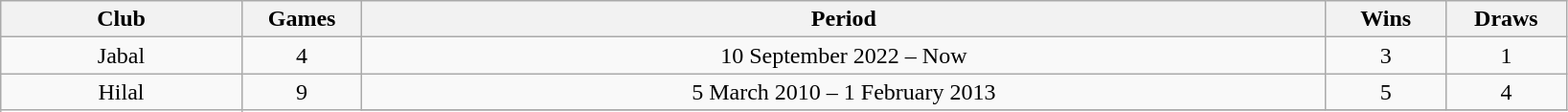<table class="wikitable" style="text-align: center">
<tr>
<th style="width:10%;">Club</th>
<th style="width:5%;">Games</th>
<th style="width:40%;">Period</th>
<th style="width:5%;">Wins</th>
<th style="width:5%;">Draws</th>
</tr>
<tr>
<td>Jabal</td>
<td>4</td>
<td>10 September 2022 – Now</td>
<td>3</td>
<td>1</td>
</tr>
<tr>
<td rowspan="2">Hilal</td>
<td rowspan=2>9</td>
<td>5 March 2010 – 1 February 2013</td>
<td>5</td>
<td>4</td>
</tr>
<tr>
</tr>
</table>
